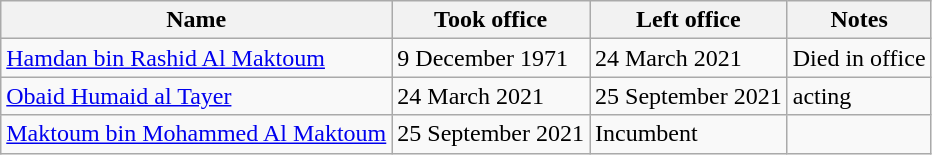<table class="wikitable">
<tr>
<th>Name</th>
<th>Took office</th>
<th>Left office</th>
<th>Notes</th>
</tr>
<tr>
<td><a href='#'>Hamdan bin Rashid Al Maktoum</a></td>
<td>9 December 1971</td>
<td>24 March 2021</td>
<td>Died in office</td>
</tr>
<tr>
<td><a href='#'>Obaid Humaid al Tayer</a></td>
<td>24 March 2021</td>
<td>25 September 2021</td>
<td>acting</td>
</tr>
<tr>
<td><a href='#'>Maktoum bin Mohammed Al Maktoum</a></td>
<td>25 September 2021</td>
<td>Incumbent</td>
<td></td>
</tr>
</table>
